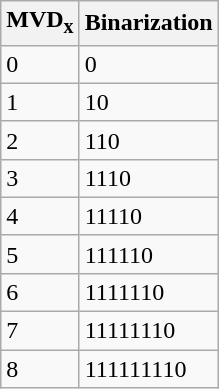<table class="wikitable floatright">
<tr>
<th>MVD<sub>x</sub></th>
<th>Binarization</th>
</tr>
<tr>
<td>0</td>
<td>0</td>
</tr>
<tr>
<td>1</td>
<td>10</td>
</tr>
<tr>
<td>2</td>
<td>110</td>
</tr>
<tr>
<td>3</td>
<td>1110</td>
</tr>
<tr>
<td>4</td>
<td>11110</td>
</tr>
<tr>
<td>5</td>
<td>111110</td>
</tr>
<tr>
<td>6</td>
<td>1111110</td>
</tr>
<tr>
<td>7</td>
<td>11111110</td>
</tr>
<tr>
<td>8</td>
<td>111111110</td>
</tr>
</table>
